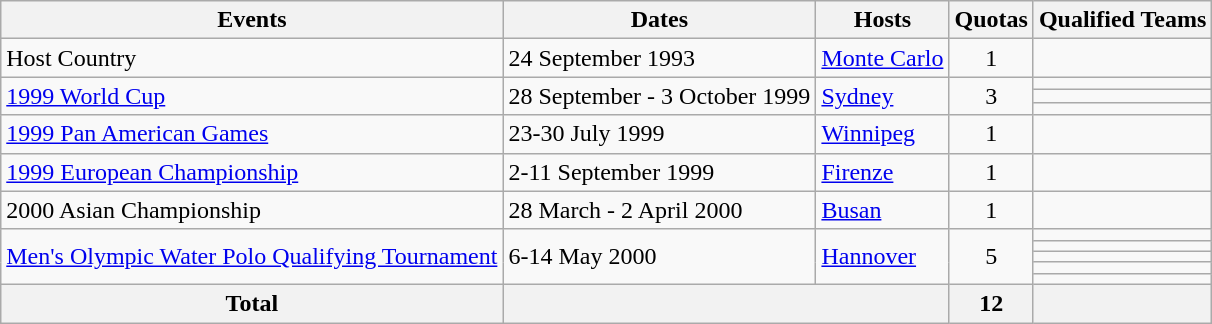<table class="wikitable">
<tr>
<th>Events</th>
<th>Dates</th>
<th>Hosts</th>
<th>Quotas</th>
<th>Qualified Teams</th>
</tr>
<tr>
<td>Host Country</td>
<td>24 September 1993</td>
<td> <a href='#'>Monte Carlo</a></td>
<td align="center">1</td>
<td></td>
</tr>
<tr>
<td rowspan="3"><a href='#'>1999 World Cup</a></td>
<td rowspan="3">28 September - 3 October 1999</td>
<td rowspan="3"> <a href='#'>Sydney</a></td>
<td rowspan="3" align="center">3</td>
<td></td>
</tr>
<tr>
<td></td>
</tr>
<tr>
<td></td>
</tr>
<tr>
<td><a href='#'>1999 Pan American Games</a></td>
<td>23-30 July 1999</td>
<td> <a href='#'>Winnipeg</a></td>
<td align="center">1</td>
<td></td>
</tr>
<tr>
<td><a href='#'>1999 European Championship</a></td>
<td>2-11 September 1999</td>
<td> <a href='#'>Firenze</a></td>
<td align="center">1</td>
<td></td>
</tr>
<tr>
<td>2000 Asian Championship</td>
<td>28 March - 2 April 2000</td>
<td> <a href='#'>Busan</a></td>
<td align="center">1</td>
<td></td>
</tr>
<tr>
<td rowspan="5"><a href='#'>Men's Olympic Water Polo Qualifying Tournament</a></td>
<td rowspan="5">6-14 May 2000</td>
<td rowspan="5"> <a href='#'>Hannover</a></td>
<td rowspan="5" align="center">5</td>
<td></td>
</tr>
<tr>
<td></td>
</tr>
<tr>
<td></td>
</tr>
<tr>
<td></td>
</tr>
<tr>
<td></td>
</tr>
<tr>
<th>Total</th>
<th colspan="2"></th>
<th>12</th>
<th></th>
</tr>
</table>
